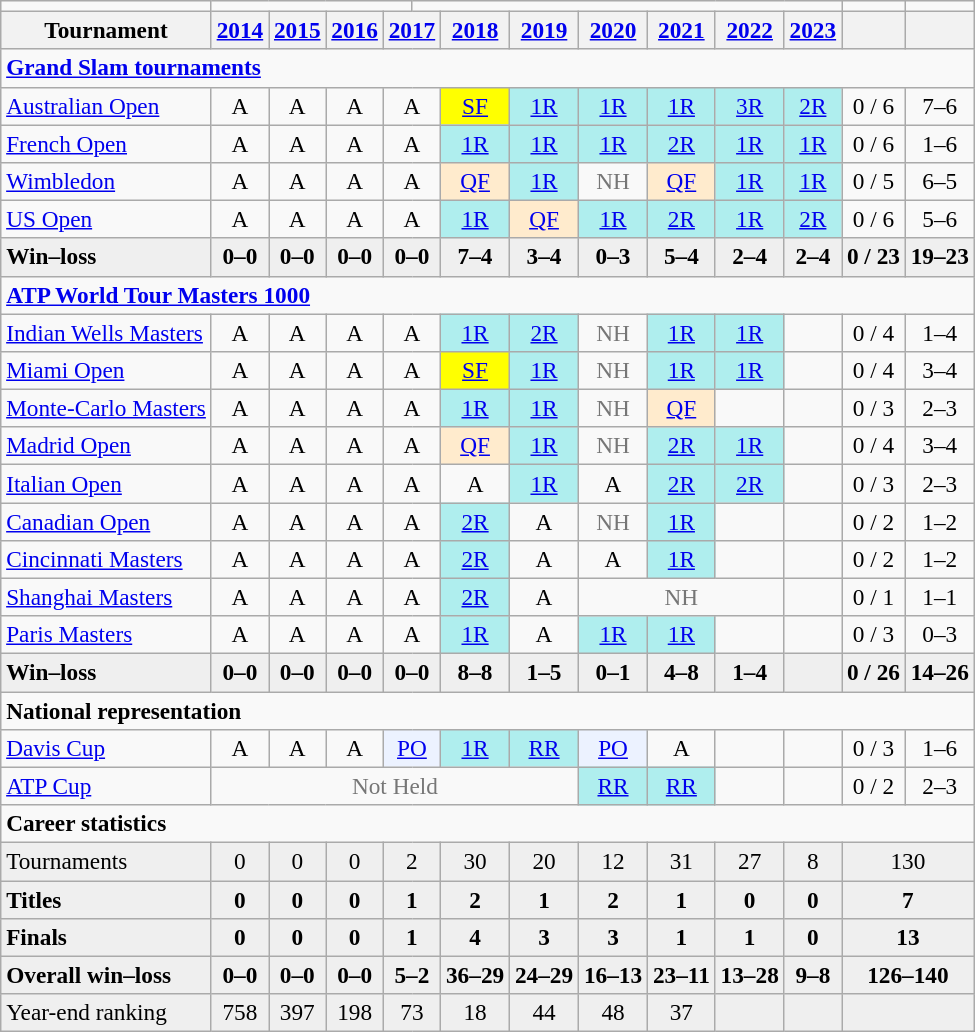<table class=wikitable style=text-align:center;font-size:97%>
<tr>
<td></td>
<td colspan=4></td>
<td colspan="7"></td>
<td></td>
<td colspan="2"></td>
</tr>
<tr>
<th>Tournament</th>
<th><a href='#'>2014</a></th>
<th><a href='#'>2015</a></th>
<th><a href='#'>2016</a></th>
<th colspan=2><a href='#'>2017</a></th>
<th><a href='#'>2018</a></th>
<th><a href='#'>2019</a></th>
<th><a href='#'>2020</a></th>
<th><a href='#'>2021</a></th>
<th><a href='#'>2022</a></th>
<th><a href='#'>2023</a></th>
<th></th>
<th></th>
</tr>
<tr>
<td colspan="14" style="text-align:left"><strong><a href='#'>Grand Slam tournaments</a></strong></td>
</tr>
<tr>
<td align=left><a href='#'>Australian Open</a></td>
<td>A</td>
<td>A</td>
<td>A</td>
<td colspan=2>A</td>
<td bgcolor=yellow><a href='#'>SF</a></td>
<td bgcolor=afeeee><a href='#'>1R</a></td>
<td bgcolor=afeeee><a href='#'>1R</a></td>
<td bgcolor=afeeee><a href='#'>1R</a></td>
<td bgcolor=afeeee><a href='#'>3R</a></td>
<td bgcolor=afeeee><a href='#'>2R</a></td>
<td>0 / 6</td>
<td>7–6</td>
</tr>
<tr>
<td align=left><a href='#'>French Open</a></td>
<td>A</td>
<td>A</td>
<td>A</td>
<td colspan=2>A</td>
<td bgcolor=afeeee><a href='#'>1R</a></td>
<td bgcolor=afeeee><a href='#'>1R</a></td>
<td bgcolor=afeeee><a href='#'>1R</a></td>
<td bgcolor=afeeee><a href='#'>2R</a></td>
<td bgcolor=afeeee><a href='#'>1R</a></td>
<td bgcolor=afeeee><a href='#'>1R</a></td>
<td>0 / 6</td>
<td>1–6</td>
</tr>
<tr>
<td align=left><a href='#'>Wimbledon</a></td>
<td>A</td>
<td>A</td>
<td>A</td>
<td colspan=2>A</td>
<td bgcolor=ffebcd><a href='#'>QF</a></td>
<td bgcolor=afeeee><a href='#'>1R</a></td>
<td style=color:#767676>NH</td>
<td bgcolor=ffebcd><a href='#'>QF</a></td>
<td bgcolor=afeeee><a href='#'>1R</a></td>
<td bgcolor=afeeee><a href='#'>1R</a></td>
<td>0 / 5</td>
<td>6–5</td>
</tr>
<tr>
<td align=left><a href='#'>US Open</a></td>
<td>A</td>
<td>A</td>
<td>A</td>
<td colspan=2>A</td>
<td bgcolor=afeeee><a href='#'>1R</a></td>
<td bgcolor=ffebcd><a href='#'>QF</a></td>
<td bgcolor=afeeee><a href='#'>1R</a></td>
<td bgcolor=afeeee><a href='#'>2R</a></td>
<td bgcolor=afeeee><a href='#'>1R</a></td>
<td bgcolor=afeeee><a href='#'>2R</a></td>
<td>0 / 6</td>
<td>5–6</td>
</tr>
<tr style=font-weight:bold;background:#efefef>
<td style=text-align:left>Win–loss</td>
<td>0–0</td>
<td>0–0</td>
<td>0–0</td>
<td colspan=2>0–0</td>
<td>7–4</td>
<td>3–4</td>
<td>0–3</td>
<td>5–4</td>
<td>2–4</td>
<td>2–4</td>
<td>0 / 23</td>
<td>19–23</td>
</tr>
<tr>
<td colspan="14" style="text-align:left"><strong><a href='#'>ATP World Tour Masters 1000</a></strong></td>
</tr>
<tr>
<td align=left><a href='#'>Indian Wells Masters</a></td>
<td>A</td>
<td>A</td>
<td>A</td>
<td colspan=2>A</td>
<td bgcolor=afeeee><a href='#'>1R</a></td>
<td bgcolor=afeeee><a href='#'>2R</a></td>
<td style=color:#767676>NH</td>
<td bgcolor=afeeee><a href='#'>1R</a></td>
<td bgcolor=afeeee><a href='#'>1R</a></td>
<td></td>
<td>0 / 4</td>
<td>1–4</td>
</tr>
<tr>
<td align=left><a href='#'>Miami Open</a></td>
<td>A</td>
<td>A</td>
<td>A</td>
<td colspan=2>A</td>
<td bgcolor=yellow><a href='#'>SF</a></td>
<td bgcolor=afeeee><a href='#'>1R</a></td>
<td style=color:#767676>NH</td>
<td bgcolor=afeeee><a href='#'>1R</a></td>
<td bgcolor=afeeee><a href='#'>1R</a></td>
<td></td>
<td>0 / 4</td>
<td>3–4</td>
</tr>
<tr>
<td align=left><a href='#'>Monte-Carlo Masters</a></td>
<td>A</td>
<td>A</td>
<td>A</td>
<td colspan=2>A</td>
<td bgcolor=afeeee><a href='#'>1R</a></td>
<td bgcolor=afeeee><a href='#'>1R</a></td>
<td style=color:#767676>NH</td>
<td style=background:#ffebcd><a href='#'>QF</a></td>
<td></td>
<td></td>
<td>0 / 3</td>
<td>2–3</td>
</tr>
<tr>
<td align=left><a href='#'>Madrid Open</a></td>
<td>A</td>
<td>A</td>
<td>A</td>
<td colspan=2>A</td>
<td bgcolor=ffebcd><a href='#'>QF</a></td>
<td bgcolor=afeeee><a href='#'>1R</a></td>
<td style=color:#767676>NH</td>
<td bgcolor=afeeee><a href='#'>2R</a></td>
<td bgcolor=afeeee><a href='#'>1R</a></td>
<td></td>
<td>0 / 4</td>
<td>3–4</td>
</tr>
<tr>
<td align=left><a href='#'>Italian Open</a></td>
<td>A</td>
<td>A</td>
<td>A</td>
<td colspan=2>A</td>
<td>A</td>
<td bgcolor=afeeee><a href='#'>1R</a></td>
<td>A</td>
<td bgcolor=afeeee><a href='#'>2R</a></td>
<td bgcolor=afeeee><a href='#'>2R</a></td>
<td></td>
<td>0 / 3</td>
<td>2–3</td>
</tr>
<tr>
<td align=left><a href='#'>Canadian Open</a></td>
<td>A</td>
<td>A</td>
<td>A</td>
<td colspan=2>A</td>
<td bgcolor=afeeee><a href='#'>2R</a></td>
<td>A</td>
<td style=color:#767676>NH</td>
<td bgcolor=afeeee><a href='#'>1R</a></td>
<td></td>
<td></td>
<td>0 / 2</td>
<td>1–2</td>
</tr>
<tr>
<td align=left><a href='#'>Cincinnati Masters</a></td>
<td>A</td>
<td>A</td>
<td>A</td>
<td colspan=2>A</td>
<td bgcolor=afeeee><a href='#'>2R</a></td>
<td>A</td>
<td>A</td>
<td bgcolor=afeeee><a href='#'>1R</a></td>
<td></td>
<td></td>
<td>0 / 2</td>
<td>1–2</td>
</tr>
<tr>
<td align=left><a href='#'>Shanghai Masters</a></td>
<td>A</td>
<td>A</td>
<td>A</td>
<td colspan=2>A</td>
<td bgcolor=afeeee><a href='#'>2R</a></td>
<td>A</td>
<td colspan="3" style="color:#767676">NH</td>
<td></td>
<td>0 / 1</td>
<td>1–1</td>
</tr>
<tr>
<td align=left><a href='#'>Paris Masters</a></td>
<td>A</td>
<td>A</td>
<td>A</td>
<td colspan=2>A</td>
<td bgcolor=afeeee><a href='#'>1R</a></td>
<td>A</td>
<td bgcolor=afeeee><a href='#'>1R</a></td>
<td bgcolor=afeeee><a href='#'>1R</a></td>
<td></td>
<td></td>
<td>0 / 3</td>
<td>0–3</td>
</tr>
<tr style=font-weight:bold;background:#efefef>
<td style=text-align:left>Win–loss</td>
<td>0–0</td>
<td>0–0</td>
<td>0–0</td>
<td colspan=2>0–0</td>
<td>8–8</td>
<td>1–5</td>
<td>0–1</td>
<td>4–8</td>
<td>1–4</td>
<td></td>
<td>0 / 26</td>
<td>14–26</td>
</tr>
<tr>
<td colspan="14" style="text-align:left"><strong>National representation</strong></td>
</tr>
<tr>
<td align=left><a href='#'>Davis Cup</a></td>
<td>A</td>
<td>A</td>
<td>A</td>
<td colspan=2 bgcolor=ecf2ff><a href='#'>PO</a></td>
<td bgcolor=afeeee><a href='#'>1R</a></td>
<td bgcolor=afeeee><a href='#'>RR</a></td>
<td bgcolor=ecf2ff><a href='#'>PO</a></td>
<td>A</td>
<td></td>
<td></td>
<td>0 / 3</td>
<td>1–6</td>
</tr>
<tr>
<td align=left><a href='#'>ATP Cup</a></td>
<td colspan=7 style=color:#767676>Not Held</td>
<td bgcolor=afeeee><a href='#'>RR</a></td>
<td bgcolor=afeeee><a href='#'>RR</a></td>
<td></td>
<td></td>
<td>0 / 2</td>
<td>2–3</td>
</tr>
<tr>
<td colspan="14" style="text-align:left"><strong>Career statistics</strong></td>
</tr>
<tr style=background:#efefef>
<td align=left>Tournaments</td>
<td>0</td>
<td>0</td>
<td>0</td>
<td colspan=2>2</td>
<td>30</td>
<td>20</td>
<td>12</td>
<td>31</td>
<td>27</td>
<td>8</td>
<td colspan="2">130</td>
</tr>
<tr style=font-weight:bold;background:#efefef>
<td style=text-align:left>Titles</td>
<td>0</td>
<td>0</td>
<td>0</td>
<td colspan=2>1</td>
<td>2</td>
<td>1</td>
<td>2</td>
<td>1</td>
<td>0</td>
<td>0</td>
<td colspan="2">7</td>
</tr>
<tr style=font-weight:bold;background:#efefef>
<td style=text-align:left>Finals</td>
<td>0</td>
<td>0</td>
<td>0</td>
<td colspan=2>1</td>
<td>4</td>
<td>3</td>
<td>3</td>
<td>1</td>
<td>1</td>
<td>0</td>
<td colspan="2">13</td>
</tr>
<tr style=font-weight:bold;background:#efefef>
<td style=text-align:left>Overall win–loss</td>
<td>0–0</td>
<td>0–0</td>
<td>0–0</td>
<td colspan=2>5–2</td>
<td>36–29</td>
<td>24–29</td>
<td>16–13</td>
<td>23–11</td>
<td>13–28</td>
<td>9–8</td>
<td colspan="2">126–140</td>
</tr>
<tr style=background:#efefef>
<td align=left>Year-end ranking</td>
<td>758</td>
<td>397</td>
<td>198</td>
<td colspan=2>73</td>
<td>18</td>
<td>44</td>
<td>48</td>
<td>37</td>
<td></td>
<td></td>
<td colspan="2"></td>
</tr>
</table>
